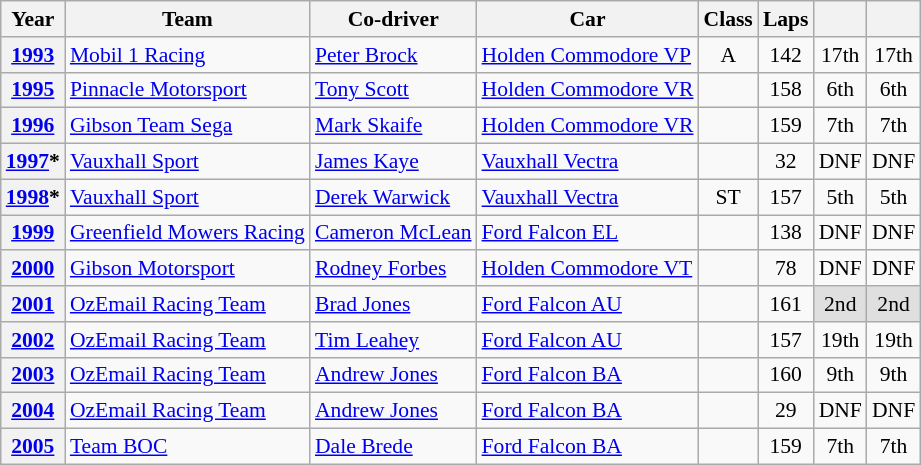<table class="wikitable" style="text-align:center; font-size:90%">
<tr>
<th>Year</th>
<th>Team</th>
<th>Co-driver</th>
<th>Car</th>
<th>Class</th>
<th>Laps</th>
<th></th>
<th></th>
</tr>
<tr>
<th><a href='#'>1993</a></th>
<td align="left"> <a href='#'>Mobil 1 Racing</a></td>
<td align="left"> <a href='#'>Peter Brock</a></td>
<td align="left" nowrap><a href='#'>Holden Commodore VP</a></td>
<td>A</td>
<td>142</td>
<td>17th</td>
<td>17th</td>
</tr>
<tr>
<th><a href='#'>1995</a></th>
<td align="left"> <a href='#'>Pinnacle Motorsport</a></td>
<td align="left"> <a href='#'>Tony Scott</a></td>
<td align="left"><a href='#'>Holden Commodore VR</a></td>
<td></td>
<td>158</td>
<td>6th</td>
<td>6th</td>
</tr>
<tr>
<th><a href='#'>1996</a></th>
<td align="left"> <a href='#'>Gibson Team Sega</a></td>
<td align="left"> <a href='#'>Mark Skaife</a></td>
<td align="left"><a href='#'>Holden Commodore VR</a></td>
<td></td>
<td>159</td>
<td>7th</td>
<td>7th</td>
</tr>
<tr>
<th><a href='#'>1997</a>*</th>
<td align="left"> <a href='#'>Vauxhall Sport</a></td>
<td align="left"> <a href='#'>James Kaye</a></td>
<td align="left"><a href='#'>Vauxhall Vectra</a></td>
<td></td>
<td>32</td>
<td>DNF</td>
<td>DNF</td>
</tr>
<tr>
<th><a href='#'>1998</a>*</th>
<td align="left"> <a href='#'>Vauxhall Sport</a></td>
<td align="left"> <a href='#'>Derek Warwick</a></td>
<td align="left"><a href='#'>Vauxhall Vectra</a></td>
<td>ST</td>
<td>157</td>
<td>5th</td>
<td>5th</td>
</tr>
<tr>
<th><a href='#'>1999</a></th>
<td align="left" nowrap> <a href='#'>Greenfield Mowers Racing</a></td>
<td align="left" nowrap> <a href='#'>Cameron McLean</a></td>
<td align="left"><a href='#'>Ford Falcon EL</a></td>
<td></td>
<td>138</td>
<td>DNF</td>
<td>DNF</td>
</tr>
<tr>
<th><a href='#'>2000</a></th>
<td align="left"> <a href='#'>Gibson Motorsport</a></td>
<td align="left"> <a href='#'>Rodney Forbes</a></td>
<td align="left"><a href='#'>Holden Commodore VT</a></td>
<td></td>
<td>78</td>
<td>DNF</td>
<td>DNF</td>
</tr>
<tr>
<th><a href='#'>2001</a></th>
<td align="left"> <a href='#'>OzEmail Racing Team</a></td>
<td align="left"> <a href='#'>Brad Jones</a></td>
<td align="left"><a href='#'>Ford Falcon AU</a></td>
<td></td>
<td>161</td>
<td style="background:#dfdfdf;">2nd</td>
<td style="background:#dfdfdf;">2nd</td>
</tr>
<tr>
<th><a href='#'>2002</a></th>
<td align="left"> <a href='#'>OzEmail Racing Team</a></td>
<td align="left"> <a href='#'>Tim Leahey</a></td>
<td align="left"><a href='#'>Ford Falcon AU</a></td>
<td></td>
<td>157</td>
<td>19th</td>
<td>19th</td>
</tr>
<tr>
<th><a href='#'>2003</a></th>
<td align="left"> <a href='#'>OzEmail Racing Team</a></td>
<td align="left"> <a href='#'>Andrew Jones</a></td>
<td align="left"><a href='#'>Ford Falcon BA</a></td>
<td></td>
<td>160</td>
<td>9th</td>
<td>9th</td>
</tr>
<tr>
<th><a href='#'>2004</a></th>
<td align="left"> <a href='#'>OzEmail Racing Team</a></td>
<td align="left"> <a href='#'>Andrew Jones</a></td>
<td align="left"><a href='#'>Ford Falcon BA</a></td>
<td></td>
<td>29</td>
<td>DNF</td>
<td>DNF</td>
</tr>
<tr>
<th><a href='#'>2005</a></th>
<td align="left"> <a href='#'>Team BOC</a></td>
<td align="left"> <a href='#'>Dale Brede</a></td>
<td align="left"><a href='#'>Ford Falcon BA</a></td>
<td></td>
<td>159</td>
<td>7th</td>
<td>7th</td>
</tr>
</table>
